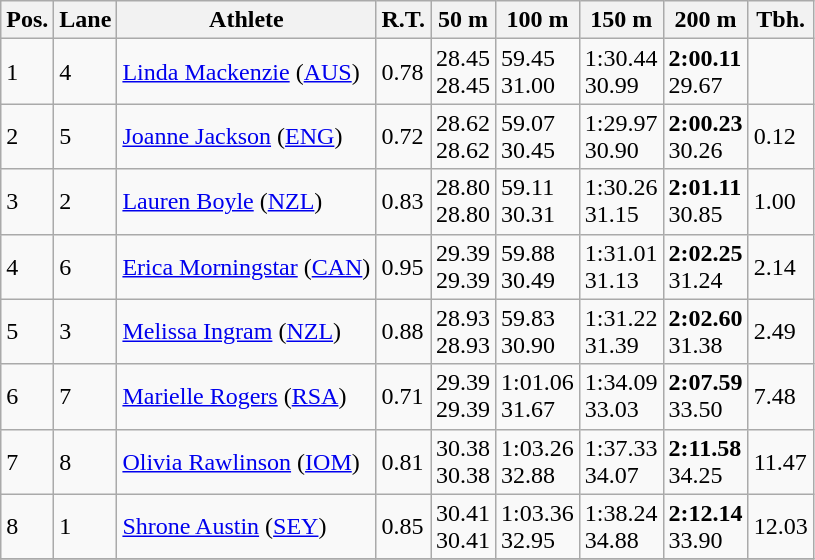<table class="wikitable">
<tr>
<th>Pos.</th>
<th>Lane</th>
<th>Athlete</th>
<th>R.T.</th>
<th>50 m</th>
<th>100 m</th>
<th>150 m</th>
<th>200 m</th>
<th>Tbh.</th>
</tr>
<tr>
<td>1</td>
<td>4</td>
<td> <a href='#'>Linda Mackenzie</a> (<a href='#'>AUS</a>)</td>
<td>0.78</td>
<td>28.45<br>28.45</td>
<td>59.45<br>31.00</td>
<td>1:30.44<br>30.99</td>
<td><strong>2:00.11</strong><br>29.67</td>
<td> </td>
</tr>
<tr>
<td>2</td>
<td>5</td>
<td> <a href='#'>Joanne Jackson</a> (<a href='#'>ENG</a>)</td>
<td>0.72</td>
<td>28.62<br>28.62</td>
<td>59.07<br>30.45</td>
<td>1:29.97<br>30.90</td>
<td><strong>2:00.23</strong><br>30.26</td>
<td>0.12</td>
</tr>
<tr>
<td>3</td>
<td>2</td>
<td> <a href='#'>Lauren Boyle</a> (<a href='#'>NZL</a>)</td>
<td>0.83</td>
<td>28.80<br>28.80</td>
<td>59.11<br>30.31</td>
<td>1:30.26<br>31.15</td>
<td><strong>2:01.11</strong><br>30.85</td>
<td>1.00</td>
</tr>
<tr>
<td>4</td>
<td>6</td>
<td> <a href='#'>Erica Morningstar</a> (<a href='#'>CAN</a>)</td>
<td>0.95</td>
<td>29.39<br>29.39</td>
<td>59.88<br>30.49</td>
<td>1:31.01<br>31.13</td>
<td><strong>2:02.25</strong><br>31.24</td>
<td>2.14</td>
</tr>
<tr>
<td>5</td>
<td>3</td>
<td> <a href='#'>Melissa Ingram</a> (<a href='#'>NZL</a>)</td>
<td>0.88</td>
<td>28.93<br>28.93</td>
<td>59.83<br>30.90</td>
<td>1:31.22<br>31.39</td>
<td><strong>2:02.60</strong><br>31.38</td>
<td>2.49</td>
</tr>
<tr>
<td>6</td>
<td>7</td>
<td> <a href='#'>Marielle Rogers</a> (<a href='#'>RSA</a>)</td>
<td>0.71</td>
<td>29.39<br>29.39</td>
<td>1:01.06<br>31.67</td>
<td>1:34.09<br>33.03</td>
<td><strong>2:07.59</strong><br>33.50</td>
<td>7.48</td>
</tr>
<tr>
<td>7</td>
<td>8</td>
<td> <a href='#'>Olivia Rawlinson</a> (<a href='#'>IOM</a>)</td>
<td>0.81</td>
<td>30.38<br>30.38</td>
<td>1:03.26<br>32.88</td>
<td>1:37.33<br>34.07</td>
<td><strong>2:11.58</strong><br>34.25</td>
<td>11.47</td>
</tr>
<tr>
<td>8</td>
<td>1</td>
<td> <a href='#'>Shrone Austin</a> (<a href='#'>SEY</a>)</td>
<td>0.85</td>
<td>30.41<br>30.41</td>
<td>1:03.36<br>32.95</td>
<td>1:38.24<br>34.88</td>
<td><strong>2:12.14</strong><br>33.90</td>
<td>12.03</td>
</tr>
<tr>
</tr>
</table>
